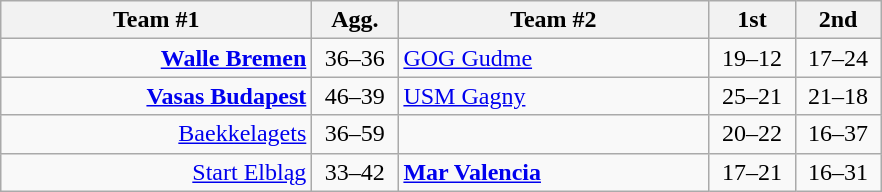<table class=wikitable style="text-align:center">
<tr>
<th width=200>Team #1</th>
<th width=50>Agg.</th>
<th width=200>Team #2</th>
<th width=50>1st</th>
<th width=50>2nd</th>
</tr>
<tr>
<td align=right><strong><a href='#'>Walle Bremen</a></strong> </td>
<td>36–36</td>
<td align=left> <a href='#'>GOG Gudme</a></td>
<td align=center>19–12</td>
<td align=center>17–24</td>
</tr>
<tr>
<td align=right><strong><a href='#'>Vasas Budapest</a></strong> </td>
<td>46–39</td>
<td align=left> <a href='#'>USM Gagny</a></td>
<td align=center>25–21</td>
<td align=center>21–18</td>
</tr>
<tr>
<td align=right><a href='#'>Baekkelagets</a> </td>
<td>36–59</td>
<td align=left></td>
<td align=center>20–22</td>
<td align=center>16–37</td>
</tr>
<tr>
<td align=right><a href='#'>Start Elbląg</a> </td>
<td>33–42</td>
<td align=left> <strong><a href='#'>Mar Valencia</a></strong></td>
<td align=center>17–21</td>
<td align=center>16–31</td>
</tr>
</table>
